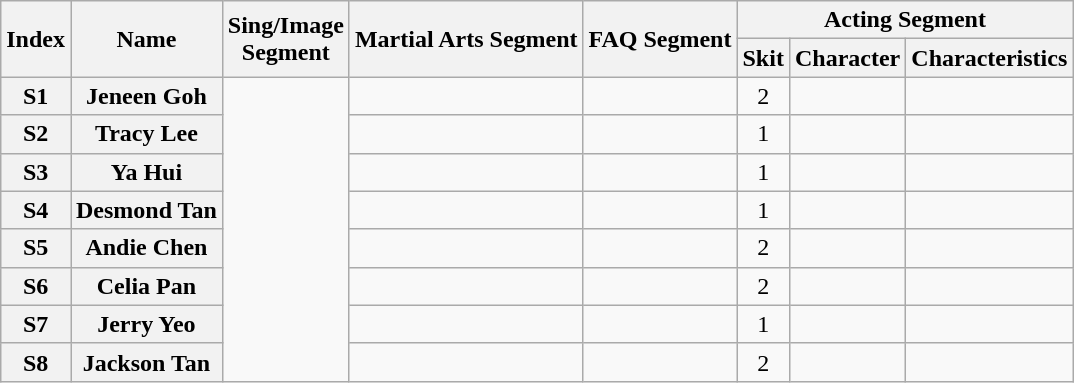<table class="wikitable" style="text-align:center;">
<tr>
<th rowspan="2">Index</th>
<th rowspan="2">Name</th>
<th rowspan="2">Sing/Image<br>Segment</th>
<th rowspan="2">Martial Arts Segment</th>
<th rowspan="2">FAQ Segment</th>
<th colspan=4>Acting Segment</th>
</tr>
<tr>
<th>Skit</th>
<th>Character</th>
<th>Characteristics</th>
</tr>
<tr>
<th>S1</th>
<th>Jeneen Goh</th>
<td rowspan="8"><br></td>
<td></td>
<td></td>
<td>2</td>
<td></td>
<td></td>
</tr>
<tr>
<th>S2</th>
<th>Tracy Lee</th>
<td></td>
<td></td>
<td>1</td>
<td></td>
<td></td>
</tr>
<tr>
<th>S3</th>
<th>Ya Hui</th>
<td></td>
<td></td>
<td>1</td>
<td></td>
<td></td>
</tr>
<tr>
<th>S4</th>
<th>Desmond Tan</th>
<td></td>
<td></td>
<td>1</td>
<td></td>
<td></td>
</tr>
<tr>
<th>S5</th>
<th>Andie Chen</th>
<td></td>
<td></td>
<td>2</td>
<td></td>
<td></td>
</tr>
<tr>
<th>S6</th>
<th>Celia Pan</th>
<td></td>
<td></td>
<td>2</td>
<td></td>
<td></td>
</tr>
<tr>
<th>S7</th>
<th>Jerry Yeo</th>
<td></td>
<td></td>
<td>1</td>
<td></td>
<td></td>
</tr>
<tr>
<th>S8</th>
<th>Jackson Tan</th>
<td></td>
<td></td>
<td>2</td>
<td></td>
<td></td>
</tr>
</table>
